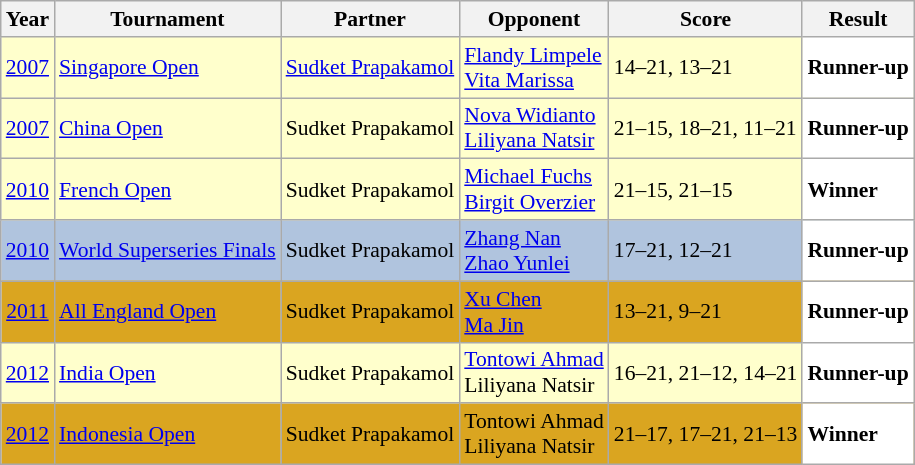<table class="sortable wikitable" style="font-size: 90%;">
<tr>
<th>Year</th>
<th>Tournament</th>
<th>Partner</th>
<th>Opponent</th>
<th>Score</th>
<th>Result</th>
</tr>
<tr style="background:#FFFFCC">
<td align="center"><a href='#'>2007</a></td>
<td align="left"><a href='#'>Singapore Open</a></td>
<td align="left"> <a href='#'>Sudket Prapakamol</a></td>
<td align="left"> <a href='#'>Flandy Limpele</a> <br>  <a href='#'>Vita Marissa</a></td>
<td align="left">14–21, 13–21</td>
<td style="text-align:left; background:white"> <strong>Runner-up</strong></td>
</tr>
<tr style="background:#FFFFCC">
<td align="center"><a href='#'>2007</a></td>
<td align="left"><a href='#'>China Open</a></td>
<td align="left"> Sudket Prapakamol</td>
<td align="left"> <a href='#'>Nova Widianto</a> <br>  <a href='#'>Liliyana Natsir</a></td>
<td align="left">21–15, 18–21, 11–21</td>
<td style="text-align:left; background:white"> <strong>Runner-up</strong></td>
</tr>
<tr style="background:#FFFFCC">
<td align="center"><a href='#'>2010</a></td>
<td align="left"><a href='#'>French Open</a></td>
<td align="left"> Sudket Prapakamol</td>
<td align="left"> <a href='#'>Michael Fuchs</a> <br>  <a href='#'>Birgit Overzier</a></td>
<td align="left">21–15, 21–15</td>
<td style="text-align:left; background:white"> <strong>Winner</strong></td>
</tr>
<tr style="background:#B0C4DE">
<td align="center"><a href='#'>2010</a></td>
<td align="left"><a href='#'>World Superseries Finals</a></td>
<td align="left"> Sudket Prapakamol</td>
<td align="left"> <a href='#'>Zhang Nan</a> <br>  <a href='#'>Zhao Yunlei</a></td>
<td align="left">17–21, 12–21</td>
<td style="text-align:left; background:white"> <strong>Runner-up</strong></td>
</tr>
<tr style="background:#DAA520">
<td align="center"><a href='#'>2011</a></td>
<td align="left"><a href='#'>All England Open</a></td>
<td align="left"> Sudket Prapakamol</td>
<td align="left"> <a href='#'>Xu Chen</a> <br>  <a href='#'>Ma Jin</a></td>
<td align="left">13–21, 9–21</td>
<td style="text-align:left; background:white"> <strong>Runner-up</strong></td>
</tr>
<tr style="background:#FFFFCC">
<td align="center"><a href='#'>2012</a></td>
<td align="left"><a href='#'>India Open</a></td>
<td align="left"> Sudket Prapakamol</td>
<td align="left"> <a href='#'>Tontowi Ahmad</a> <br>  Liliyana Natsir</td>
<td align="left">16–21, 21–12, 14–21</td>
<td style="text-align:left; background:white"> <strong>Runner-up</strong></td>
</tr>
<tr style="background:#DAA520">
<td align="center"><a href='#'>2012</a></td>
<td align="left"><a href='#'>Indonesia Open</a></td>
<td align="left"> Sudket Prapakamol</td>
<td align="left"> Tontowi Ahmad <br>  Liliyana Natsir</td>
<td align="left">21–17, 17–21, 21–13</td>
<td style="text-align:left; background:white"> <strong>Winner</strong></td>
</tr>
</table>
